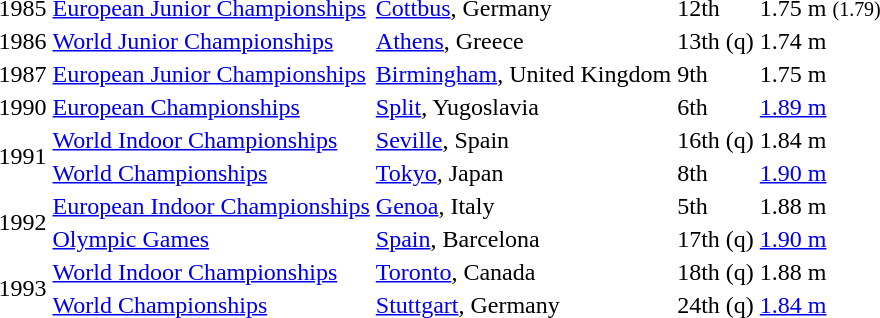<table>
<tr>
<th colspan="6"></th>
</tr>
<tr>
<td>1985</td>
<td><a href='#'>European Junior Championships</a></td>
<td><a href='#'>Cottbus</a>, Germany</td>
<td>12th</td>
<td>1.75 m <small>(1.79)</small></td>
</tr>
<tr>
<td>1986</td>
<td><a href='#'>World Junior Championships</a></td>
<td><a href='#'>Athens</a>, Greece</td>
<td>13th (q)</td>
<td>1.74 m</td>
</tr>
<tr>
<td>1987</td>
<td><a href='#'>European Junior Championships</a></td>
<td><a href='#'>Birmingham</a>, United Kingdom</td>
<td>9th</td>
<td>1.75 m</td>
</tr>
<tr>
<td>1990</td>
<td><a href='#'>European Championships</a></td>
<td><a href='#'>Split</a>, Yugoslavia</td>
<td>6th</td>
<td><a href='#'>1.89 m</a></td>
</tr>
<tr>
<td rowspan=2>1991</td>
<td><a href='#'>World Indoor Championships</a></td>
<td><a href='#'>Seville</a>, Spain</td>
<td>16th (q)</td>
<td>1.84 m</td>
</tr>
<tr>
<td><a href='#'>World Championships</a></td>
<td><a href='#'>Tokyo</a>, Japan</td>
<td>8th</td>
<td><a href='#'>1.90 m</a></td>
</tr>
<tr>
<td rowspan=2>1992</td>
<td><a href='#'>European Indoor Championships</a></td>
<td><a href='#'>Genoa</a>, Italy</td>
<td>5th</td>
<td>1.88 m</td>
</tr>
<tr>
<td><a href='#'>Olympic Games</a></td>
<td><a href='#'>Spain</a>, Barcelona</td>
<td>17th (q)</td>
<td><a href='#'>1.90 m</a></td>
</tr>
<tr>
<td rowspan=2>1993</td>
<td><a href='#'>World Indoor Championships</a></td>
<td><a href='#'>Toronto</a>, Canada</td>
<td>18th (q)</td>
<td>1.88 m</td>
</tr>
<tr>
<td><a href='#'>World Championships</a></td>
<td><a href='#'>Stuttgart</a>, Germany</td>
<td>24th (q)</td>
<td><a href='#'>1.84 m</a></td>
</tr>
</table>
